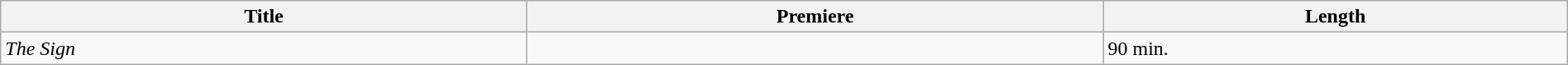<table class="wikitable sortable" style="width:100%;">
<tr>
<th>Title</th>
<th>Premiere</th>
<th>Length</th>
</tr>
<tr>
<td><em>The Sign</em></td>
<td></td>
<td>90 min.</td>
</tr>
</table>
